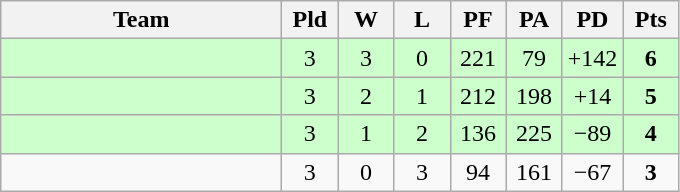<table class=wikitable style="text-align:center">
<tr>
<th width=180>Team</th>
<th width=30>Pld</th>
<th width=30>W</th>
<th width=30>L</th>
<th width=30>PF</th>
<th width=30>PA</th>
<th width=30>PD</th>
<th width=30>Pts</th>
</tr>
<tr align=center bgcolor="#ccffcc">
<td align="left"></td>
<td>3</td>
<td>3</td>
<td>0</td>
<td>221</td>
<td>79</td>
<td>+142</td>
<td><strong>6</strong></td>
</tr>
<tr align=center bgcolor="#ccffcc">
<td align="left"></td>
<td>3</td>
<td>2</td>
<td>1</td>
<td>212</td>
<td>198</td>
<td>+14</td>
<td><strong>5</strong></td>
</tr>
<tr align=center bgcolor="#ccffcc">
<td align="left"></td>
<td>3</td>
<td>1</td>
<td>2</td>
<td>136</td>
<td>225</td>
<td>−89</td>
<td><strong>4</strong></td>
</tr>
<tr>
<td align="left"></td>
<td>3</td>
<td>0</td>
<td>3</td>
<td>94</td>
<td>161</td>
<td>−67</td>
<td><strong>3</strong></td>
</tr>
</table>
